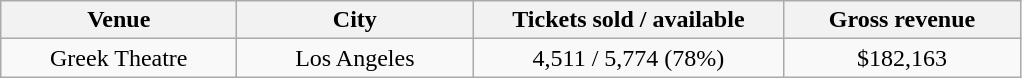<table class="wikitable" style="text-align:center">
<tr>
<th style="width:150px;">Venue</th>
<th style="width:150px;">City</th>
<th style="width:200px;">Tickets sold / available</th>
<th style="width:150px;">Gross revenue</th>
</tr>
<tr>
<td>Greek Theatre</td>
<td>Los Angeles</td>
<td>4,511 / 5,774 (78%)</td>
<td>$182,163</td>
</tr>
</table>
